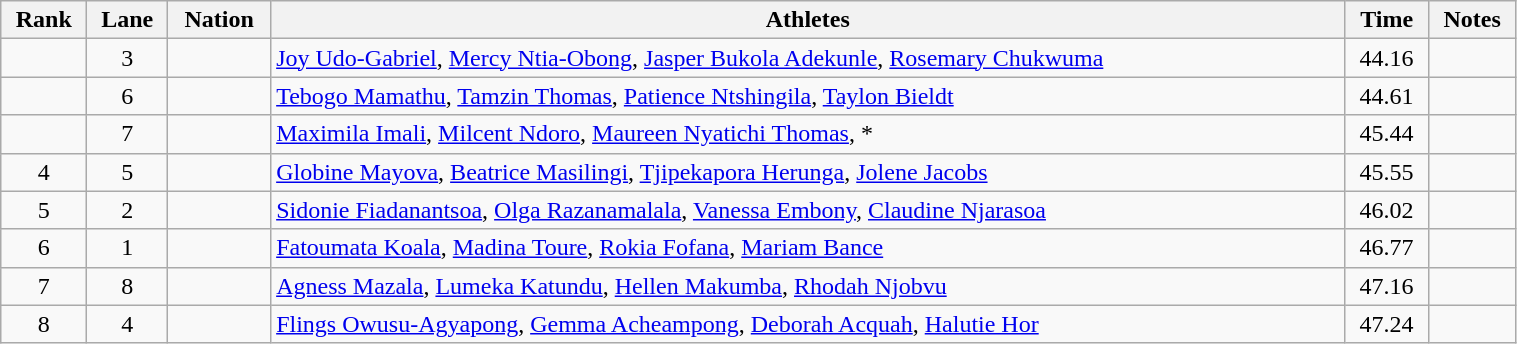<table class="wikitable sortable" width=80% style="text-align:center;">
<tr>
<th>Rank</th>
<th>Lane</th>
<th>Nation</th>
<th>Athletes</th>
<th>Time</th>
<th>Notes</th>
</tr>
<tr>
<td></td>
<td>3</td>
<td align=left></td>
<td align=left><a href='#'>Joy Udo-Gabriel</a>, <a href='#'>Mercy Ntia-Obong</a>, <a href='#'>Jasper Bukola Adekunle</a>, <a href='#'>Rosemary Chukwuma</a></td>
<td>44.16</td>
<td></td>
</tr>
<tr>
<td></td>
<td>6</td>
<td align=left></td>
<td align=left><a href='#'>Tebogo Mamathu</a>, <a href='#'>Tamzin Thomas</a>, <a href='#'>Patience Ntshingila</a>, <a href='#'>Taylon Bieldt</a></td>
<td>44.61</td>
<td></td>
</tr>
<tr>
<td></td>
<td>7</td>
<td align=left></td>
<td align=left><a href='#'>Maximila Imali</a>, <a href='#'>Milcent Ndoro</a>, <a href='#'>Maureen Nyatichi Thomas</a>, * </td>
<td>45.44</td>
<td></td>
</tr>
<tr>
<td>4</td>
<td>5</td>
<td align=left></td>
<td align=left><a href='#'>Globine Mayova</a>, <a href='#'>Beatrice Masilingi</a>, <a href='#'>Tjipekapora Herunga</a>, <a href='#'>Jolene Jacobs</a></td>
<td>45.55</td>
<td></td>
</tr>
<tr>
<td>5</td>
<td>2</td>
<td align=left></td>
<td align=left><a href='#'>Sidonie Fiadanantsoa</a>, <a href='#'>Olga Razanamalala</a>, <a href='#'>Vanessa Embony</a>, <a href='#'>Claudine Njarasoa</a></td>
<td>46.02</td>
<td></td>
</tr>
<tr>
<td>6</td>
<td>1</td>
<td align=left></td>
<td align=left><a href='#'>Fatoumata Koala</a>, <a href='#'>Madina Toure</a>, <a href='#'>Rokia Fofana</a>, <a href='#'>Mariam Bance</a></td>
<td>46.77</td>
<td></td>
</tr>
<tr>
<td>7</td>
<td>8</td>
<td align=left></td>
<td align=left><a href='#'>Agness Mazala</a>, <a href='#'>Lumeka Katundu</a>, <a href='#'>Hellen Makumba</a>, <a href='#'>Rhodah Njobvu</a></td>
<td>47.16</td>
<td></td>
</tr>
<tr>
<td>8</td>
<td>4</td>
<td align=left></td>
<td align=left><a href='#'>Flings Owusu-Agyapong</a>, <a href='#'>Gemma Acheampong</a>, <a href='#'>Deborah Acquah</a>, <a href='#'>Halutie Hor</a></td>
<td>47.24</td>
<td></td>
</tr>
</table>
